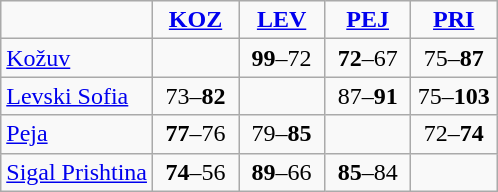<table style="text-align: center" class="wikitable">
<tr>
<td></td>
<td width=50><strong><a href='#'>KOZ</a></strong></td>
<td width=50><strong><a href='#'>LEV</a></strong></td>
<td width=50><strong><a href='#'>PEJ</a></strong></td>
<td width=50><strong><a href='#'>PRI</a></strong></td>
</tr>
<tr>
<td align=left> <a href='#'>Kožuv</a></td>
<td></td>
<td><strong>99</strong>–72</td>
<td><strong>72</strong>–67</td>
<td>75–<strong>87</strong></td>
</tr>
<tr>
<td align=left> <a href='#'>Levski Sofia</a></td>
<td>73–<strong>82</strong></td>
<td></td>
<td>87–<strong>91</strong></td>
<td>75–<strong>103</strong></td>
</tr>
<tr>
<td align=left> <a href='#'>Peja</a></td>
<td><strong>77</strong>–76</td>
<td>79–<strong>85</strong></td>
<td></td>
<td>72–<strong>74</strong></td>
</tr>
<tr>
<td align=left> <a href='#'>Sigal Prishtina</a></td>
<td><strong>74</strong>–56</td>
<td><strong>89</strong>–66</td>
<td><strong>85</strong>–84</td>
<td></td>
</tr>
</table>
